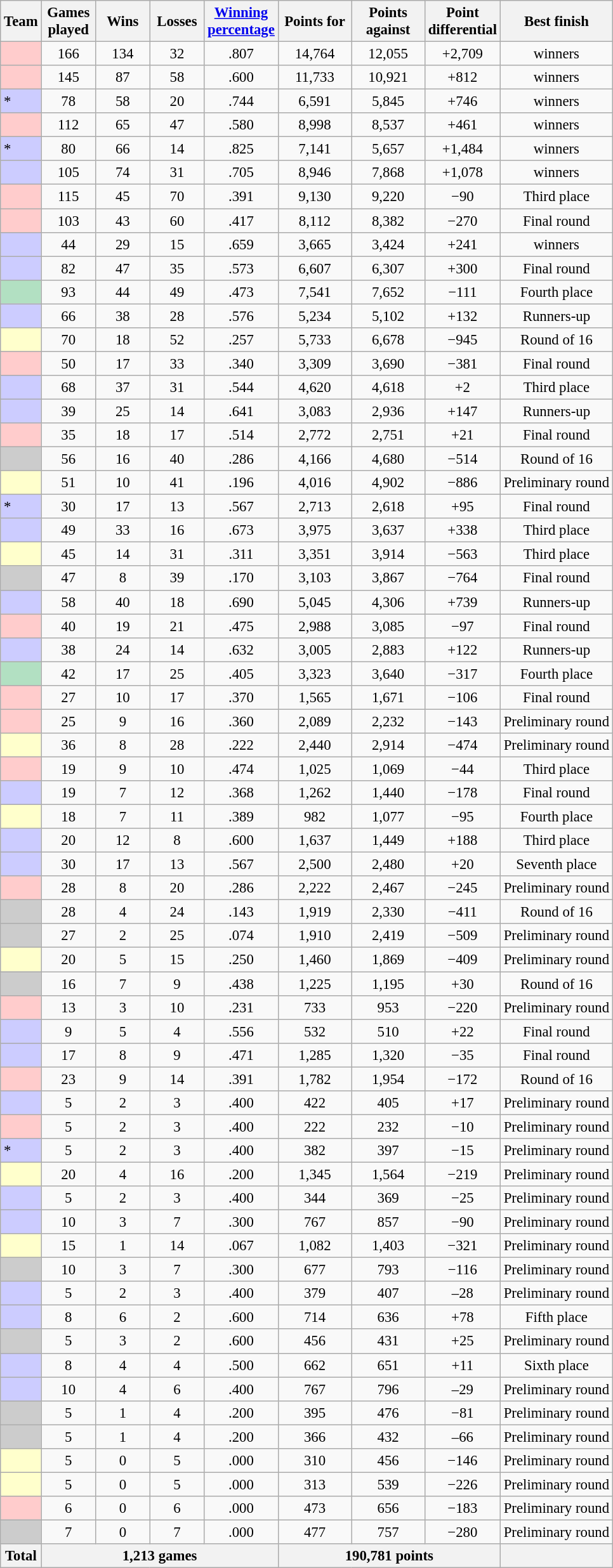<table class="sortable wikitable" style="text-align:center; font-size:95%">
<tr>
<th>Team</th>
<th width="50">Games played</th>
<th width="50">Wins</th>
<th width="50">Losses</th>
<th width="70"><a href='#'>Winning percentage</a></th>
<th width="70">Points for</th>
<th width="70">Points against</th>
<th width="70">Point differential</th>
<th>Best finish</th>
</tr>
<tr>
<td style="background:#FFCCCC; text-align:left;"></td>
<td>166</td>
<td>134</td>
<td>32</td>
<td>.807</td>
<td>14,764</td>
<td>12,055</td>
<td>+2,709</td>
<td>winners</td>
</tr>
<tr>
<td style="background:#FFCCCC; text-align:left;"></td>
<td>145</td>
<td>87</td>
<td>58</td>
<td>.600</td>
<td>11,733</td>
<td>10,921</td>
<td>+812</td>
<td>winners</td>
</tr>
<tr>
<td style="background:#CCCCFF; text-align:left;">*</td>
<td>78</td>
<td>58</td>
<td>20</td>
<td>.744</td>
<td>6,591</td>
<td>5,845</td>
<td>+746</td>
<td>winners</td>
</tr>
<tr>
<td style="background:#FFCCCC; text-align:left;"></td>
<td>112</td>
<td>65</td>
<td>47</td>
<td>.580</td>
<td>8,998</td>
<td>8,537</td>
<td>+461</td>
<td>winners</td>
</tr>
<tr>
<td style="background:#CCCCFF; text-align:left;">*</td>
<td>80</td>
<td>66</td>
<td>14</td>
<td>.825</td>
<td>7,141</td>
<td>5,657</td>
<td>+1,484</td>
<td>winners</td>
</tr>
<tr>
<td style="background:#CCCCFF; text-align:left;"></td>
<td>105</td>
<td>74</td>
<td>31</td>
<td>.705</td>
<td>8,946</td>
<td>7,868</td>
<td>+1,078</td>
<td>winners</td>
</tr>
<tr>
<td style="background:#FFCCCC; text-align:left;"></td>
<td>115</td>
<td>45</td>
<td>70</td>
<td>.391</td>
<td>9,130</td>
<td>9,220</td>
<td>−90</td>
<td>Third place</td>
</tr>
<tr>
<td style="background:#FFCCCC; text-align:left;"></td>
<td>103</td>
<td>43</td>
<td>60</td>
<td>.417</td>
<td>8,112</td>
<td>8,382</td>
<td>−270</td>
<td>Final round</td>
</tr>
<tr>
<td style="background:#CCCCFF; text-align:left;"></td>
<td>44</td>
<td>29</td>
<td>15</td>
<td>.659</td>
<td>3,665</td>
<td>3,424</td>
<td>+241</td>
<td>winners</td>
</tr>
<tr>
<td style="background:#CCCCFF; text-align:left;"></td>
<td>82</td>
<td>47</td>
<td>35</td>
<td>.573</td>
<td>6,607</td>
<td>6,307</td>
<td>+300</td>
<td>Final round</td>
</tr>
<tr>
<td style="background:#B2E0C2; text-align:left;"></td>
<td>93</td>
<td>44</td>
<td>49</td>
<td>.473</td>
<td>7,541</td>
<td>7,652</td>
<td>−111</td>
<td>Fourth place</td>
</tr>
<tr>
<td style="background:#CCCCFF; text-align:left;"></td>
<td>66</td>
<td>38</td>
<td>28</td>
<td>.576</td>
<td>5,234</td>
<td>5,102</td>
<td>+132</td>
<td>Runners-up</td>
</tr>
<tr>
<td style="background:#FFFFCC; text-align:left;"></td>
<td>70</td>
<td>18</td>
<td>52</td>
<td>.257</td>
<td>5,733</td>
<td>6,678</td>
<td>−945</td>
<td>Round of 16</td>
</tr>
<tr>
<td style="background:#FFCCCC; text-align:left;"></td>
<td>50</td>
<td>17</td>
<td>33</td>
<td>.340</td>
<td>3,309</td>
<td>3,690</td>
<td>−381</td>
<td>Final round</td>
</tr>
<tr>
<td style="background:#CCCCFF; text-align:left;"></td>
<td>68</td>
<td>37</td>
<td>31</td>
<td>.544</td>
<td>4,620</td>
<td>4,618</td>
<td>+2</td>
<td>Third place</td>
</tr>
<tr>
<td style="background:#CCCCFF; text-align:left;"></td>
<td>39</td>
<td>25</td>
<td>14</td>
<td>.641</td>
<td>3,083</td>
<td>2,936</td>
<td>+147</td>
<td>Runners-up</td>
</tr>
<tr>
<td style="background:#FFCCCC; text-align:left;"></td>
<td>35</td>
<td>18</td>
<td>17</td>
<td>.514</td>
<td>2,772</td>
<td>2,751</td>
<td>+21</td>
<td>Final round</td>
</tr>
<tr>
<td style="background:#CCCCCC; text-align:left;"></td>
<td>56</td>
<td>16</td>
<td>40</td>
<td>.286</td>
<td>4,166</td>
<td>4,680</td>
<td>−514</td>
<td>Round of 16</td>
</tr>
<tr>
<td style="background:#FFFFCC; text-align:left;"></td>
<td>51</td>
<td>10</td>
<td>41</td>
<td>.196</td>
<td>4,016</td>
<td>4,902</td>
<td>−886</td>
<td>Preliminary round</td>
</tr>
<tr>
<td style="background:#CCCCFF; text-align:left;">*</td>
<td>30</td>
<td>17</td>
<td>13</td>
<td>.567</td>
<td>2,713</td>
<td>2,618</td>
<td>+95</td>
<td>Final round</td>
</tr>
<tr>
<td style="background:#CCCCFF; text-align:left;"></td>
<td>49</td>
<td>33</td>
<td>16</td>
<td>.673</td>
<td>3,975</td>
<td>3,637</td>
<td>+338</td>
<td>Third place</td>
</tr>
<tr>
<td style="background:#FFFFCC; text-align:left;"></td>
<td>45</td>
<td>14</td>
<td>31</td>
<td>.311</td>
<td>3,351</td>
<td>3,914</td>
<td>−563</td>
<td>Third place</td>
</tr>
<tr>
<td style="background:#CCCCCC; text-align:left;"></td>
<td>47</td>
<td>8</td>
<td>39</td>
<td>.170</td>
<td>3,103</td>
<td>3,867</td>
<td>−764</td>
<td>Final round</td>
</tr>
<tr>
<td style="background:#CCCCFF; text-align:left;"></td>
<td>58</td>
<td>40</td>
<td>18</td>
<td>.690</td>
<td>5,045</td>
<td>4,306</td>
<td>+739</td>
<td>Runners-up</td>
</tr>
<tr>
<td style="background:#FFCCCC; text-align:left;"></td>
<td>40</td>
<td>19</td>
<td>21</td>
<td>.475</td>
<td>2,988</td>
<td>3,085</td>
<td>−97</td>
<td>Final round</td>
</tr>
<tr>
<td style="background:#CCCCFF; text-align:left;"></td>
<td>38</td>
<td>24</td>
<td>14</td>
<td>.632</td>
<td>3,005</td>
<td>2,883</td>
<td>+122</td>
<td>Runners-up</td>
</tr>
<tr>
<td style="background:#B2E0C2; text-align:left;"></td>
<td>42</td>
<td>17</td>
<td>25</td>
<td>.405</td>
<td>3,323</td>
<td>3,640</td>
<td>−317</td>
<td>Fourth place</td>
</tr>
<tr>
<td style="background:#FFCCCC; text-align:left;"></td>
<td>27</td>
<td>10</td>
<td>17</td>
<td>.370</td>
<td>1,565</td>
<td>1,671</td>
<td>−106</td>
<td>Final round</td>
</tr>
<tr>
<td style="background:#FFCCCC; text-align:left;"></td>
<td>25</td>
<td>9</td>
<td>16</td>
<td>.360</td>
<td>2,089</td>
<td>2,232</td>
<td>−143</td>
<td>Preliminary round</td>
</tr>
<tr>
<td style="background:#FFFFCC; text-align:left;"></td>
<td>36</td>
<td>8</td>
<td>28</td>
<td>.222</td>
<td>2,440</td>
<td>2,914</td>
<td>−474</td>
<td>Preliminary round</td>
</tr>
<tr>
<td style="background:#FFCCCC; text-align:left;"></td>
<td>19</td>
<td>9</td>
<td>10</td>
<td>.474</td>
<td>1,025</td>
<td>1,069</td>
<td>−44</td>
<td>Third place</td>
</tr>
<tr>
<td style="background:#CCCCFF; text-align:left;"></td>
<td>19</td>
<td>7</td>
<td>12</td>
<td>.368</td>
<td>1,262</td>
<td>1,440</td>
<td>−178</td>
<td>Final round</td>
</tr>
<tr>
<td style="background:#FFFFCC; text-align:left;"></td>
<td>18</td>
<td>7</td>
<td>11</td>
<td>.389</td>
<td>982</td>
<td>1,077</td>
<td>−95</td>
<td>Fourth place</td>
</tr>
<tr>
<td style="background:#CCCCFF; text-align:left;"></td>
<td>20</td>
<td>12</td>
<td>8</td>
<td>.600</td>
<td>1,637</td>
<td>1,449</td>
<td>+188</td>
<td>Third place</td>
</tr>
<tr>
<td style="background:#CCCCFF; text-align:left;"></td>
<td>30</td>
<td>17</td>
<td>13</td>
<td>.567</td>
<td>2,500</td>
<td>2,480</td>
<td>+20</td>
<td>Seventh place</td>
</tr>
<tr>
<td style="background:#FFCCCC; text-align:left;"></td>
<td>28</td>
<td>8</td>
<td>20</td>
<td>.286</td>
<td>2,222</td>
<td>2,467</td>
<td>−245</td>
<td>Preliminary round</td>
</tr>
<tr>
<td style="background:#CCCCCC; text-align:left;"></td>
<td>28</td>
<td>4</td>
<td>24</td>
<td>.143</td>
<td>1,919</td>
<td>2,330</td>
<td>−411</td>
<td>Round of 16</td>
</tr>
<tr>
<td style="background:#CCCCCC; text-align:left;"></td>
<td>27</td>
<td>2</td>
<td>25</td>
<td>.074</td>
<td>1,910</td>
<td>2,419</td>
<td>−509</td>
<td>Preliminary round</td>
</tr>
<tr>
<td style="background:#FFFFCC; text-align:left;"></td>
<td>20</td>
<td>5</td>
<td>15</td>
<td>.250</td>
<td>1,460</td>
<td>1,869</td>
<td>−409</td>
<td>Preliminary round</td>
</tr>
<tr>
<td style="background:#CCCCCC; text-align:left;"></td>
<td>16</td>
<td>7</td>
<td>9</td>
<td>.438</td>
<td>1,225</td>
<td>1,195</td>
<td>+30</td>
<td>Round of 16</td>
</tr>
<tr>
<td style="background:#FFCCCC; text-align:left;"></td>
<td>13</td>
<td>3</td>
<td>10</td>
<td>.231</td>
<td>733</td>
<td>953</td>
<td>−220</td>
<td>Preliminary round</td>
</tr>
<tr>
<td style="background:#CCCCFF; text-align:left;"></td>
<td>9</td>
<td>5</td>
<td>4</td>
<td>.556</td>
<td>532</td>
<td>510</td>
<td>+22</td>
<td>Final round</td>
</tr>
<tr>
<td style="background:#CCCCFF; text-align:left;"></td>
<td>17</td>
<td>8</td>
<td>9</td>
<td>.471</td>
<td>1,285</td>
<td>1,320</td>
<td>−35</td>
<td>Final round</td>
</tr>
<tr>
<td style="background:#FFCCCC; text-align:left;"></td>
<td>23</td>
<td>9</td>
<td>14</td>
<td>.391</td>
<td>1,782</td>
<td>1,954</td>
<td>−172</td>
<td>Round of 16</td>
</tr>
<tr>
<td style="background:#CCCCFF; text-align:left;"></td>
<td>5</td>
<td>2</td>
<td>3</td>
<td>.400</td>
<td>422</td>
<td>405</td>
<td>+17</td>
<td>Preliminary round</td>
</tr>
<tr>
<td style="background:#FFCCCC; text-align:left;"></td>
<td>5</td>
<td>2</td>
<td>3</td>
<td>.400</td>
<td>222</td>
<td>232</td>
<td>−10</td>
<td>Preliminary round</td>
</tr>
<tr>
<td style="background:#CCCCFF; text-align:left;">*</td>
<td>5</td>
<td>2</td>
<td>3</td>
<td>.400</td>
<td>382</td>
<td>397</td>
<td>−15</td>
<td>Preliminary round</td>
</tr>
<tr>
<td style="background:#FFFFCC; text-align:left;"></td>
<td>20</td>
<td>4</td>
<td>16</td>
<td>.200</td>
<td>1,345</td>
<td>1,564</td>
<td>−219</td>
<td>Preliminary round</td>
</tr>
<tr>
<td style="background:#CCCCFF; text-align:left;"></td>
<td>5</td>
<td>2</td>
<td>3</td>
<td>.400</td>
<td>344</td>
<td>369</td>
<td>−25</td>
<td>Preliminary round</td>
</tr>
<tr>
<td style="background:#CCCCFF; text-align:left;"></td>
<td>10</td>
<td>3</td>
<td>7</td>
<td>.300</td>
<td>767</td>
<td>857</td>
<td>−90</td>
<td>Preliminary round</td>
</tr>
<tr>
<td style="background:#FFFFCC; text-align:left;"></td>
<td>15</td>
<td>1</td>
<td>14</td>
<td>.067</td>
<td>1,082</td>
<td>1,403</td>
<td>−321</td>
<td>Preliminary round</td>
</tr>
<tr>
<td style="background:#CCCCCC; text-align:left;"></td>
<td>10</td>
<td>3</td>
<td>7</td>
<td>.300</td>
<td>677</td>
<td>793</td>
<td>−116</td>
<td>Preliminary round</td>
</tr>
<tr>
<td style="background:#CCCCFF; text-align:left;"></td>
<td>5</td>
<td>2</td>
<td>3</td>
<td>.400</td>
<td>379</td>
<td>407</td>
<td>–28</td>
<td>Preliminary round</td>
</tr>
<tr>
<td style="background:#CCCCFF; text-align:left;"></td>
<td>8</td>
<td>6</td>
<td>2</td>
<td>.600</td>
<td>714</td>
<td>636</td>
<td>+78</td>
<td>Fifth place</td>
</tr>
<tr>
<td style="background:#CCCCCC; text-align:left;"></td>
<td>5</td>
<td>3</td>
<td>2</td>
<td>.600</td>
<td>456</td>
<td>431</td>
<td>+25</td>
<td>Preliminary round</td>
</tr>
<tr>
<td style="background:#CCCCFF; text-align:left;"></td>
<td>8</td>
<td>4</td>
<td>4</td>
<td>.500</td>
<td>662</td>
<td>651</td>
<td>+11</td>
<td>Sixth place</td>
</tr>
<tr>
<td style="background:#CCCCFF; text-align:left;"></td>
<td>10</td>
<td>4</td>
<td>6</td>
<td>.400</td>
<td>767</td>
<td>796</td>
<td>–29</td>
<td>Preliminary round</td>
</tr>
<tr>
<td style="background:#CCCCCC; text-align:left;"></td>
<td>5</td>
<td>1</td>
<td>4</td>
<td>.200</td>
<td>395</td>
<td>476</td>
<td>−81</td>
<td>Preliminary round</td>
</tr>
<tr>
<td style="background:#CCCCCC; text-align:left;"></td>
<td>5</td>
<td>1</td>
<td>4</td>
<td>.200</td>
<td>366</td>
<td>432</td>
<td>–66</td>
<td>Preliminary round</td>
</tr>
<tr>
<td style="background:#FFFFCC; text-align:left;"></td>
<td>5</td>
<td>0</td>
<td>5</td>
<td>.000</td>
<td>310</td>
<td>456</td>
<td>−146</td>
<td>Preliminary round</td>
</tr>
<tr>
<td style="background:#FFFFCC; text-align:left;"></td>
<td>5</td>
<td>0</td>
<td>5</td>
<td>.000</td>
<td>313</td>
<td>539</td>
<td>−226</td>
<td>Preliminary round</td>
</tr>
<tr>
<td style="background:#FFCCCC; text-align:left;"></td>
<td>6</td>
<td>0</td>
<td>6</td>
<td>.000</td>
<td>473</td>
<td>656</td>
<td>−183</td>
<td>Preliminary round</td>
</tr>
<tr>
<td style="background:#CCCCCC; text-align:left;"></td>
<td>7</td>
<td>0</td>
<td>7</td>
<td>.000</td>
<td>477</td>
<td>757</td>
<td>−280</td>
<td>Preliminary round</td>
</tr>
<tr sort=bottom>
<th>Total</th>
<th colspan="4">1,213 games</th>
<th colspan="3">190,781 points</th>
<th></th>
</tr>
</table>
